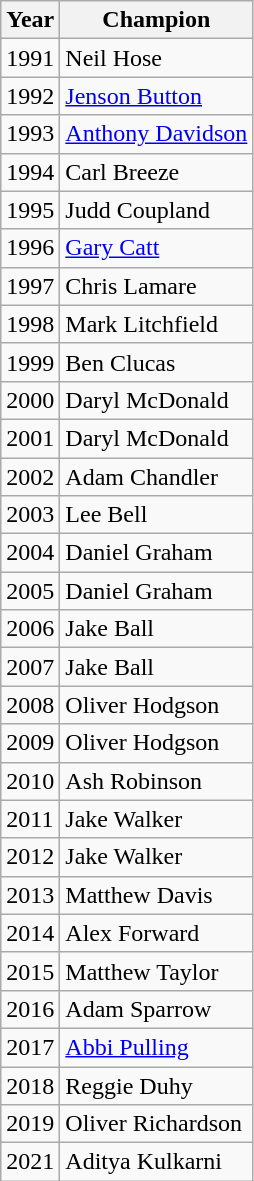<table class="wikitable">
<tr>
<th>Year</th>
<th>Champion</th>
</tr>
<tr>
<td>1991</td>
<td>Neil Hose</td>
</tr>
<tr>
<td>1992</td>
<td><a href='#'>Jenson Button</a></td>
</tr>
<tr>
<td>1993</td>
<td><a href='#'>Anthony Davidson</a></td>
</tr>
<tr>
<td>1994</td>
<td>Carl Breeze</td>
</tr>
<tr>
<td>1995</td>
<td>Judd Coupland</td>
</tr>
<tr>
<td>1996</td>
<td><a href='#'>Gary Catt</a></td>
</tr>
<tr>
<td>1997</td>
<td>Chris Lamare</td>
</tr>
<tr>
<td>1998</td>
<td>Mark Litchfield</td>
</tr>
<tr>
<td>1999</td>
<td>Ben Clucas</td>
</tr>
<tr>
<td>2000</td>
<td>Daryl McDonald</td>
</tr>
<tr>
<td>2001</td>
<td>Daryl McDonald</td>
</tr>
<tr>
<td>2002</td>
<td>Adam Chandler</td>
</tr>
<tr>
<td>2003</td>
<td>Lee Bell</td>
</tr>
<tr>
<td>2004</td>
<td>Daniel Graham</td>
</tr>
<tr>
<td>2005</td>
<td>Daniel Graham</td>
</tr>
<tr>
<td>2006</td>
<td>Jake Ball</td>
</tr>
<tr>
<td>2007</td>
<td>Jake Ball</td>
</tr>
<tr>
<td>2008</td>
<td>Oliver Hodgson</td>
</tr>
<tr>
<td>2009</td>
<td>Oliver Hodgson</td>
</tr>
<tr>
<td>2010</td>
<td>Ash Robinson</td>
</tr>
<tr>
<td>2011</td>
<td>Jake Walker</td>
</tr>
<tr>
<td>2012</td>
<td>Jake Walker</td>
</tr>
<tr>
<td>2013</td>
<td>Matthew Davis</td>
</tr>
<tr>
<td>2014</td>
<td>Alex Forward</td>
</tr>
<tr>
<td>2015</td>
<td>Matthew Taylor</td>
</tr>
<tr>
<td>2016</td>
<td>Adam Sparrow</td>
</tr>
<tr>
<td>2017</td>
<td><a href='#'>Abbi Pulling</a></td>
</tr>
<tr>
<td>2018</td>
<td>Reggie Duhy</td>
</tr>
<tr>
<td>2019</td>
<td>Oliver Richardson</td>
</tr>
<tr>
<td>2021</td>
<td>Aditya Kulkarni</td>
</tr>
</table>
